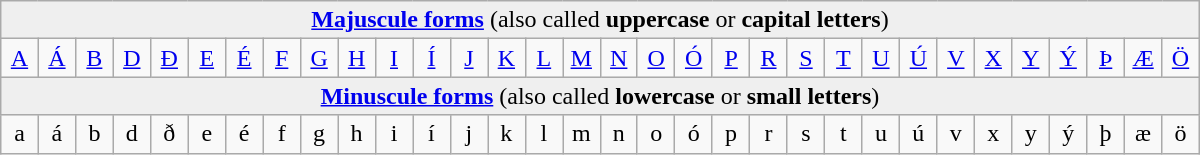<table class="wikitable" style="table-layout: fixed; width: 50em; text-align: center;">
<tr>
<th style="background: #efefef; font-weight: normal;" colspan="32"><strong><a href='#'>Majuscule forms</a></strong> (also called <strong>uppercase</strong> or <strong>capital letters</strong>)</th>
</tr>
<tr>
<td><a href='#'>A</a></td>
<td><a href='#'>Á</a></td>
<td><a href='#'>B</a></td>
<td><a href='#'>D</a></td>
<td><a href='#'>Ð</a></td>
<td><a href='#'>E</a></td>
<td><a href='#'>É</a></td>
<td><a href='#'>F</a></td>
<td><a href='#'>G</a></td>
<td><a href='#'>H</a></td>
<td><a href='#'>I</a></td>
<td><a href='#'>Í</a></td>
<td><a href='#'>J</a></td>
<td><a href='#'>K</a></td>
<td><a href='#'>L</a></td>
<td><a href='#'>M</a></td>
<td><a href='#'>N</a></td>
<td><a href='#'>O</a></td>
<td><a href='#'>Ó</a></td>
<td><a href='#'>P</a></td>
<td><a href='#'>R</a></td>
<td><a href='#'>S</a></td>
<td><a href='#'>T</a></td>
<td><a href='#'>U</a></td>
<td><a href='#'>Ú</a></td>
<td><a href='#'>V</a></td>
<td><a href='#'>X</a></td>
<td><a href='#'>Y</a></td>
<td><a href='#'>Ý</a></td>
<td><a href='#'>Þ</a></td>
<td><a href='#'>Æ</a></td>
<td><a href='#'>Ö</a></td>
</tr>
<tr>
<th style="background: #efefef; font-weight: normal;" colspan="32"><strong><a href='#'>Minuscule forms</a></strong> (also called <strong>lowercase</strong> or <strong>small letters</strong>)</th>
</tr>
<tr>
<td>a</td>
<td>á</td>
<td>b</td>
<td>d</td>
<td>ð</td>
<td>e</td>
<td>é</td>
<td>f</td>
<td>g</td>
<td>h</td>
<td>i</td>
<td>í</td>
<td>j</td>
<td>k</td>
<td>l</td>
<td>m</td>
<td>n</td>
<td>o</td>
<td>ó</td>
<td>p</td>
<td>r</td>
<td>s</td>
<td>t</td>
<td>u</td>
<td>ú</td>
<td>v</td>
<td>x</td>
<td>y</td>
<td>ý</td>
<td>þ</td>
<td>æ</td>
<td>ö</td>
</tr>
</table>
